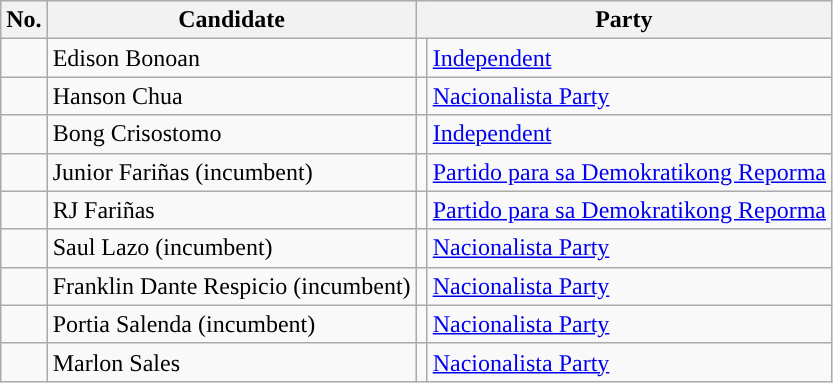<table class="wikitable sortable" style="text-align:left;">
<tr>
<th>No.</th>
<th>Candidate</th>
<th colspan="2">Party</th>
</tr>
<tr>
<td></td>
<td>Edison Bonoan</td>
<td></td>
<td><a href='#'>Independent</a></td>
</tr>
<tr>
<td></td>
<td>Hanson Chua</td>
<td></td>
<td><a href='#'>Nacionalista Party</a></td>
</tr>
<tr>
<td></td>
<td>Bong Crisostomo</td>
<td></td>
<td><a href='#'>Independent</a></td>
</tr>
<tr>
<td></td>
<td>Junior Fariñas (incumbent)</td>
<td></td>
<td><a href='#'>Partido para sa Demokratikong Reporma</a></td>
</tr>
<tr>
<td></td>
<td>RJ Fariñas</td>
<td></td>
<td><a href='#'>Partido para sa Demokratikong Reporma</a></td>
</tr>
<tr>
<td></td>
<td>Saul Lazo (incumbent)</td>
<td></td>
<td><a href='#'>Nacionalista Party</a></td>
</tr>
<tr>
<td></td>
<td>Franklin Dante Respicio (incumbent)</td>
<td></td>
<td><a href='#'>Nacionalista Party</a></td>
</tr>
<tr>
<td></td>
<td>Portia Salenda (incumbent)</td>
<td></td>
<td><a href='#'>Nacionalista Party</a></td>
</tr>
<tr>
<td></td>
<td>Marlon Sales</td>
<td></td>
<td><a href='#'>Nacionalista Party</a></td>
</tr>
</table>
